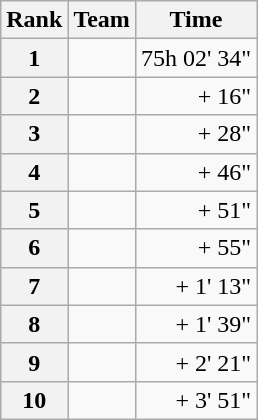<table class="wikitable">
<tr>
<th scope="col">Rank</th>
<th scope="col">Team</th>
<th scope="col">Time</th>
</tr>
<tr>
<th scope="row">1</th>
<td> </td>
<td align="right">75h 02' 34"</td>
</tr>
<tr>
<th scope="row">2</th>
<td></td>
<td align="right">+ 16"</td>
</tr>
<tr>
<th scope="row">3</th>
<td></td>
<td align="right">+ 28"</td>
</tr>
<tr>
<th scope="row">4</th>
<td></td>
<td align="right">+ 46"</td>
</tr>
<tr>
<th scope="row">5</th>
<td></td>
<td align="right">+ 51"</td>
</tr>
<tr>
<th scope="row">6</th>
<td></td>
<td align="right">+ 55"</td>
</tr>
<tr>
<th scope="row">7</th>
<td></td>
<td align="right">+ 1' 13"</td>
</tr>
<tr>
<th scope="row">8</th>
<td></td>
<td align="right">+ 1' 39"</td>
</tr>
<tr>
<th scope="row">9</th>
<td></td>
<td align="right">+ 2' 21"</td>
</tr>
<tr>
<th scope="row">10</th>
<td></td>
<td align="right">+ 3' 51"</td>
</tr>
</table>
